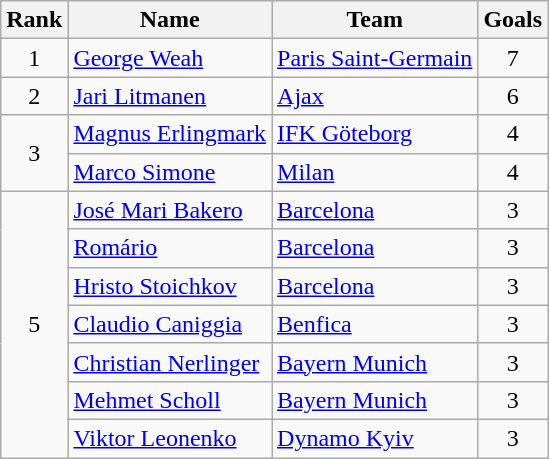<table class="wikitable" style="text-align:center">
<tr>
<th>Rank</th>
<th>Name</th>
<th>Team</th>
<th>Goals</th>
</tr>
<tr>
<td>1</td>
<td align="left"> <a href='#'>George Weah</a></td>
<td align="left"> <a href='#'>Paris Saint-Germain</a></td>
<td>7</td>
</tr>
<tr>
<td>2</td>
<td align="left"> <a href='#'>Jari Litmanen</a></td>
<td align="left"> <a href='#'>Ajax</a></td>
<td>6</td>
</tr>
<tr>
<td rowspan="2">3</td>
<td align="left"> <a href='#'>Magnus Erlingmark</a></td>
<td align="left"> <a href='#'>IFK Göteborg</a></td>
<td>4</td>
</tr>
<tr>
<td align="left"> <a href='#'>Marco Simone</a></td>
<td align="left"> <a href='#'>Milan</a></td>
<td>4</td>
</tr>
<tr>
<td rowspan="8">5</td>
<td align="left"> <a href='#'>José Mari Bakero</a></td>
<td align="left"> <a href='#'>Barcelona</a></td>
<td>3</td>
</tr>
<tr>
<td align="left"> <a href='#'>Romário</a></td>
<td align="left"> <a href='#'>Barcelona</a></td>
<td>3</td>
</tr>
<tr>
<td align="left"> <a href='#'>Hristo Stoichkov</a></td>
<td align="left"> <a href='#'>Barcelona</a></td>
<td>3</td>
</tr>
<tr>
<td align="left"> <a href='#'>Claudio Caniggia</a></td>
<td align="left"> <a href='#'>Benfica</a></td>
<td>3</td>
</tr>
<tr>
<td align="left"> <a href='#'>Christian Nerlinger</a></td>
<td align="left"> <a href='#'>Bayern Munich</a></td>
<td>3</td>
</tr>
<tr>
<td align="left"> <a href='#'>Mehmet Scholl</a></td>
<td align="left"> <a href='#'>Bayern Munich</a></td>
<td>3</td>
</tr>
<tr>
<td align="left"> <a href='#'>Viktor Leonenko</a></td>
<td align="left"> <a href='#'>Dynamo Kyiv</a></td>
<td>3</td>
</tr>
</table>
